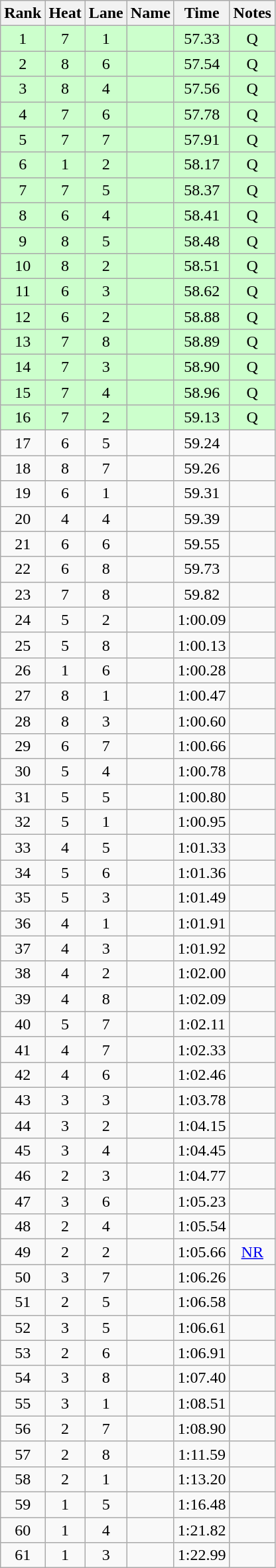<table class="wikitable sortable" style="text-align:center">
<tr>
<th>Rank</th>
<th>Heat</th>
<th>Lane</th>
<th>Name</th>
<th>Time</th>
<th>Notes</th>
</tr>
<tr bgcolor=ccffcc>
<td>1</td>
<td>7</td>
<td>1</td>
<td align=left></td>
<td>57.33</td>
<td>Q</td>
</tr>
<tr bgcolor=ccffcc>
<td>2</td>
<td>8</td>
<td>6</td>
<td align=left></td>
<td>57.54</td>
<td>Q</td>
</tr>
<tr bgcolor=ccffcc>
<td>3</td>
<td>8</td>
<td>4</td>
<td align=left></td>
<td>57.56</td>
<td>Q</td>
</tr>
<tr bgcolor=ccffcc>
<td>4</td>
<td>7</td>
<td>6</td>
<td align=left></td>
<td>57.78</td>
<td>Q</td>
</tr>
<tr bgcolor=ccffcc>
<td>5</td>
<td>7</td>
<td>7</td>
<td align=left></td>
<td>57.91</td>
<td>Q</td>
</tr>
<tr bgcolor=ccffcc>
<td>6</td>
<td>1</td>
<td>2</td>
<td align=left></td>
<td>58.17</td>
<td>Q</td>
</tr>
<tr bgcolor=ccffcc>
<td>7</td>
<td>7</td>
<td>5</td>
<td align=left></td>
<td>58.37</td>
<td>Q</td>
</tr>
<tr bgcolor=ccffcc>
<td>8</td>
<td>6</td>
<td>4</td>
<td align=left></td>
<td>58.41</td>
<td>Q</td>
</tr>
<tr bgcolor=ccffcc>
<td>9</td>
<td>8</td>
<td>5</td>
<td align=left></td>
<td>58.48</td>
<td>Q</td>
</tr>
<tr bgcolor=ccffcc>
<td>10</td>
<td>8</td>
<td>2</td>
<td align=left></td>
<td>58.51</td>
<td>Q</td>
</tr>
<tr bgcolor=ccffcc>
<td>11</td>
<td>6</td>
<td>3</td>
<td align=left></td>
<td>58.62</td>
<td>Q</td>
</tr>
<tr bgcolor=ccffcc>
<td>12</td>
<td>6</td>
<td>2</td>
<td align=left></td>
<td>58.88</td>
<td>Q</td>
</tr>
<tr bgcolor=ccffcc>
<td>13</td>
<td>7</td>
<td>8</td>
<td align=left></td>
<td>58.89</td>
<td>Q</td>
</tr>
<tr bgcolor=ccffcc>
<td>14</td>
<td>7</td>
<td>3</td>
<td align=left></td>
<td>58.90</td>
<td>Q</td>
</tr>
<tr bgcolor=ccffcc>
<td>15</td>
<td>7</td>
<td>4</td>
<td align=left></td>
<td>58.96</td>
<td>Q</td>
</tr>
<tr bgcolor=ccffcc>
<td>16</td>
<td>7</td>
<td>2</td>
<td align=left></td>
<td>59.13</td>
<td>Q</td>
</tr>
<tr>
<td>17</td>
<td>6</td>
<td>5</td>
<td align=left></td>
<td>59.24</td>
<td></td>
</tr>
<tr>
<td>18</td>
<td>8</td>
<td>7</td>
<td align=left></td>
<td>59.26</td>
<td></td>
</tr>
<tr>
<td>19</td>
<td>6</td>
<td>1</td>
<td align=left></td>
<td>59.31</td>
<td></td>
</tr>
<tr>
<td>20</td>
<td>4</td>
<td>4</td>
<td align=left></td>
<td>59.39</td>
<td></td>
</tr>
<tr>
<td>21</td>
<td>6</td>
<td>6</td>
<td align=left></td>
<td>59.55</td>
<td></td>
</tr>
<tr>
<td>22</td>
<td>6</td>
<td>8</td>
<td align=left></td>
<td>59.73</td>
<td></td>
</tr>
<tr>
<td>23</td>
<td>7</td>
<td>8</td>
<td align=left></td>
<td>59.82</td>
<td></td>
</tr>
<tr>
<td>24</td>
<td>5</td>
<td>2</td>
<td align=left></td>
<td>1:00.09</td>
<td></td>
</tr>
<tr>
<td>25</td>
<td>5</td>
<td>8</td>
<td align=left></td>
<td>1:00.13</td>
<td></td>
</tr>
<tr>
<td>26</td>
<td>1</td>
<td>6</td>
<td align=left></td>
<td>1:00.28</td>
<td></td>
</tr>
<tr>
<td>27</td>
<td>8</td>
<td>1</td>
<td align=left></td>
<td>1:00.47</td>
<td></td>
</tr>
<tr>
<td>28</td>
<td>8</td>
<td>3</td>
<td align=left></td>
<td>1:00.60</td>
<td></td>
</tr>
<tr>
<td>29</td>
<td>6</td>
<td>7</td>
<td align=left></td>
<td>1:00.66</td>
<td></td>
</tr>
<tr>
<td>30</td>
<td>5</td>
<td>4</td>
<td align=left></td>
<td>1:00.78</td>
<td></td>
</tr>
<tr>
<td>31</td>
<td>5</td>
<td>5</td>
<td align=left></td>
<td>1:00.80</td>
<td></td>
</tr>
<tr>
<td>32</td>
<td>5</td>
<td>1</td>
<td align=left></td>
<td>1:00.95</td>
<td></td>
</tr>
<tr>
<td>33</td>
<td>4</td>
<td>5</td>
<td align=left></td>
<td>1:01.33</td>
<td></td>
</tr>
<tr>
<td>34</td>
<td>5</td>
<td>6</td>
<td align=left></td>
<td>1:01.36</td>
<td></td>
</tr>
<tr>
<td>35</td>
<td>5</td>
<td>3</td>
<td align=left></td>
<td>1:01.49</td>
<td></td>
</tr>
<tr>
<td>36</td>
<td>4</td>
<td>1</td>
<td align=left></td>
<td>1:01.91</td>
<td></td>
</tr>
<tr>
<td>37</td>
<td>4</td>
<td>3</td>
<td align=left></td>
<td>1:01.92</td>
<td></td>
</tr>
<tr>
<td>38</td>
<td>4</td>
<td>2</td>
<td align=left></td>
<td>1:02.00</td>
<td></td>
</tr>
<tr>
<td>39</td>
<td>4</td>
<td>8</td>
<td align=left></td>
<td>1:02.09</td>
<td></td>
</tr>
<tr>
<td>40</td>
<td>5</td>
<td>7</td>
<td align=left></td>
<td>1:02.11</td>
<td></td>
</tr>
<tr>
<td>41</td>
<td>4</td>
<td>7</td>
<td align=left></td>
<td>1:02.33</td>
<td></td>
</tr>
<tr>
<td>42</td>
<td>4</td>
<td>6</td>
<td align=left></td>
<td>1:02.46</td>
<td></td>
</tr>
<tr>
<td>43</td>
<td>3</td>
<td>3</td>
<td align=left></td>
<td>1:03.78</td>
<td></td>
</tr>
<tr>
<td>44</td>
<td>3</td>
<td>2</td>
<td align=left></td>
<td>1:04.15</td>
<td></td>
</tr>
<tr>
<td>45</td>
<td>3</td>
<td>4</td>
<td align=left></td>
<td>1:04.45</td>
<td></td>
</tr>
<tr>
<td>46</td>
<td>2</td>
<td>3</td>
<td align=left></td>
<td>1:04.77</td>
<td></td>
</tr>
<tr>
<td>47</td>
<td>3</td>
<td>6</td>
<td align=left></td>
<td>1:05.23</td>
<td></td>
</tr>
<tr>
<td>48</td>
<td>2</td>
<td>4</td>
<td align=left></td>
<td>1:05.54</td>
<td></td>
</tr>
<tr>
<td>49</td>
<td>2</td>
<td>2</td>
<td align=left></td>
<td>1:05.66</td>
<td><a href='#'>NR</a></td>
</tr>
<tr>
<td>50</td>
<td>3</td>
<td>7</td>
<td align=left></td>
<td>1:06.26</td>
<td></td>
</tr>
<tr>
<td>51</td>
<td>2</td>
<td>5</td>
<td align=left></td>
<td>1:06.58</td>
<td></td>
</tr>
<tr>
<td>52</td>
<td>3</td>
<td>5</td>
<td align=left></td>
<td>1:06.61</td>
<td></td>
</tr>
<tr>
<td>53</td>
<td>2</td>
<td>6</td>
<td align=left></td>
<td>1:06.91</td>
<td></td>
</tr>
<tr>
<td>54</td>
<td>3</td>
<td>8</td>
<td align=left></td>
<td>1:07.40</td>
<td></td>
</tr>
<tr>
<td>55</td>
<td>3</td>
<td>1</td>
<td align=left></td>
<td>1:08.51</td>
<td></td>
</tr>
<tr>
<td>56</td>
<td>2</td>
<td>7</td>
<td align=left></td>
<td>1:08.90</td>
<td></td>
</tr>
<tr>
<td>57</td>
<td>2</td>
<td>8</td>
<td align=left></td>
<td>1:11.59</td>
<td></td>
</tr>
<tr>
<td>58</td>
<td>2</td>
<td>1</td>
<td align=left></td>
<td>1:13.20</td>
<td></td>
</tr>
<tr>
<td>59</td>
<td>1</td>
<td>5</td>
<td align=left></td>
<td>1:16.48</td>
<td></td>
</tr>
<tr>
<td>60</td>
<td>1</td>
<td>4</td>
<td align=left></td>
<td>1:21.82</td>
<td></td>
</tr>
<tr>
<td>61</td>
<td>1</td>
<td>3</td>
<td align=left></td>
<td>1:22.99</td>
<td></td>
</tr>
</table>
